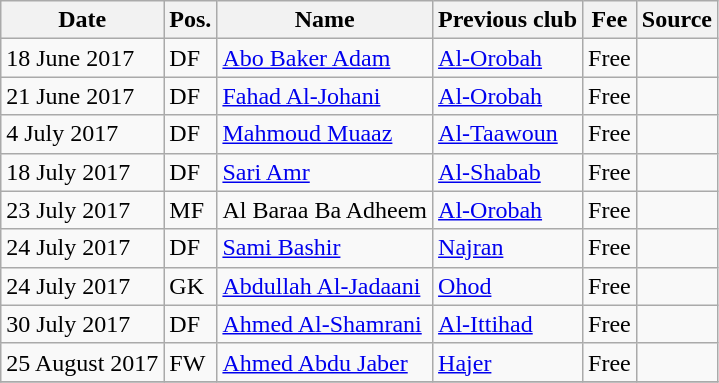<table class="wikitable" style="text-align:left">
<tr>
<th>Date</th>
<th>Pos.</th>
<th>Name</th>
<th>Previous club</th>
<th>Fee</th>
<th>Source</th>
</tr>
<tr>
<td>18 June 2017</td>
<td>DF</td>
<td> <a href='#'>Abo Baker Adam</a></td>
<td> <a href='#'>Al-Orobah</a></td>
<td>Free</td>
<td></td>
</tr>
<tr>
<td>21 June 2017</td>
<td>DF</td>
<td> <a href='#'>Fahad Al-Johani</a></td>
<td> <a href='#'>Al-Orobah</a></td>
<td>Free</td>
<td></td>
</tr>
<tr>
<td>4 July 2017</td>
<td>DF</td>
<td> <a href='#'>Mahmoud Muaaz</a></td>
<td> <a href='#'>Al-Taawoun</a></td>
<td>Free</td>
<td></td>
</tr>
<tr>
<td>18 July 2017</td>
<td>DF</td>
<td> <a href='#'>Sari Amr</a></td>
<td> <a href='#'>Al-Shabab</a></td>
<td>Free</td>
<td></td>
</tr>
<tr>
<td>23 July 2017</td>
<td>MF</td>
<td> Al Baraa Ba Adheem</td>
<td> <a href='#'>Al-Orobah</a></td>
<td>Free</td>
<td></td>
</tr>
<tr>
<td>24 July 2017</td>
<td>DF</td>
<td> <a href='#'>Sami Bashir</a></td>
<td> <a href='#'>Najran</a></td>
<td>Free</td>
<td></td>
</tr>
<tr>
<td>24 July 2017</td>
<td>GK</td>
<td> <a href='#'>Abdullah Al-Jadaani</a></td>
<td> <a href='#'>Ohod</a></td>
<td>Free</td>
<td></td>
</tr>
<tr>
<td>30 July 2017</td>
<td>DF</td>
<td> <a href='#'>Ahmed Al-Shamrani</a></td>
<td> <a href='#'>Al-Ittihad</a></td>
<td>Free</td>
<td></td>
</tr>
<tr>
<td>25 August 2017</td>
<td>FW</td>
<td> <a href='#'>Ahmed Abdu Jaber</a></td>
<td> <a href='#'>Hajer</a></td>
<td>Free</td>
<td></td>
</tr>
<tr>
</tr>
</table>
